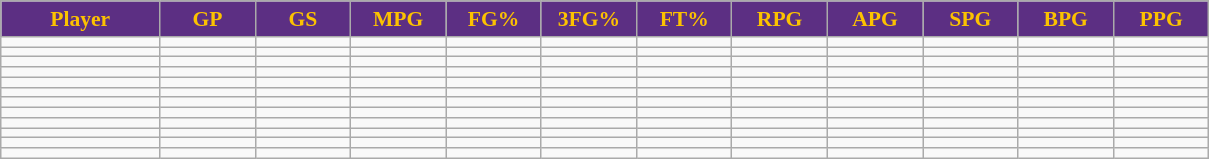<table class="wikitable sortable" style="font-size: 90%">
<tr>
<th style="background:#5C2F83; color:#FCC200" width="10%">Player</th>
<th style="background:#5C2F83; color:#FCC200" width="6%">GP</th>
<th style="background:#5C2F83; color:#FCC200" width="6%">GS</th>
<th style="background:#5C2F83; color:#FCC200" width="6%">MPG</th>
<th style="background:#5C2F83; color:#FCC200" width="6%">FG%</th>
<th style="background:#5C2F83; color:#FCC200" width="6%">3FG%</th>
<th style="background:#5C2F83; color:#FCC200" width="6%">FT%</th>
<th style="background:#5C2F83; color:#FCC200" width="6%">RPG</th>
<th style="background:#5C2F83; color:#FCC200" width="6%">APG</th>
<th style="background:#5C2F83; color:#FCC200" width="6%">SPG</th>
<th style="background:#5C2F83; color:#FCC200" width="6%">BPG</th>
<th style="background:#5C2F83; color:#FCC200" width="6%">PPG</th>
</tr>
<tr>
<td></td>
<td></td>
<td></td>
<td></td>
<td></td>
<td></td>
<td></td>
<td></td>
<td></td>
<td></td>
<td></td>
<td></td>
</tr>
<tr>
<td></td>
<td></td>
<td></td>
<td></td>
<td></td>
<td></td>
<td></td>
<td></td>
<td></td>
<td></td>
<td></td>
<td></td>
</tr>
<tr>
<td></td>
<td></td>
<td></td>
<td></td>
<td></td>
<td></td>
<td></td>
<td></td>
<td></td>
<td></td>
<td></td>
<td></td>
</tr>
<tr>
<td></td>
<td></td>
<td></td>
<td></td>
<td></td>
<td></td>
<td></td>
<td></td>
<td></td>
<td></td>
<td></td>
<td></td>
</tr>
<tr>
<td></td>
<td></td>
<td></td>
<td></td>
<td></td>
<td></td>
<td></td>
<td></td>
<td></td>
<td></td>
<td></td>
<td></td>
</tr>
<tr>
<td></td>
<td></td>
<td></td>
<td></td>
<td></td>
<td></td>
<td></td>
<td></td>
<td></td>
<td></td>
<td></td>
<td></td>
</tr>
<tr>
<td></td>
<td></td>
<td></td>
<td></td>
<td></td>
<td></td>
<td></td>
<td></td>
<td></td>
<td></td>
<td></td>
<td></td>
</tr>
<tr>
<td></td>
<td></td>
<td></td>
<td></td>
<td></td>
<td></td>
<td></td>
<td></td>
<td></td>
<td></td>
<td></td>
<td></td>
</tr>
<tr>
<td></td>
<td></td>
<td></td>
<td></td>
<td></td>
<td></td>
<td></td>
<td></td>
<td></td>
<td></td>
<td></td>
<td></td>
</tr>
<tr>
<td></td>
<td></td>
<td></td>
<td></td>
<td></td>
<td></td>
<td></td>
<td></td>
<td></td>
<td></td>
<td></td>
<td></td>
</tr>
<tr>
<td></td>
<td></td>
<td></td>
<td></td>
<td></td>
<td></td>
<td></td>
<td></td>
<td></td>
<td></td>
<td></td>
<td></td>
</tr>
<tr>
<td></td>
<td></td>
<td></td>
<td></td>
<td></td>
<td></td>
<td></td>
<td></td>
<td></td>
<td></td>
<td></td>
<td></td>
</tr>
</table>
